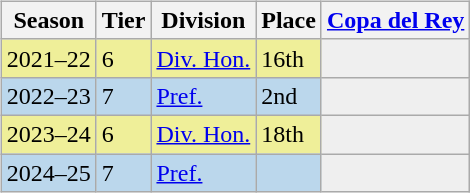<table>
<tr>
<td valign="top" width=0%><br><table class="wikitable">
<tr style="background:#f0f6fa;">
<th>Season</th>
<th>Tier</th>
<th>Division</th>
<th>Place</th>
<th><a href='#'>Copa del Rey</a></th>
</tr>
<tr>
<td style="background:#EFEF99;">2021–22</td>
<td style="background:#EFEF99;">6</td>
<td style="background:#EFEF99;"><a href='#'>Div. Hon.</a></td>
<td style="background:#EFEF99;">16th</td>
<th style="background:#efefef;"></th>
</tr>
<tr>
<td style="background:#BBD7EC;">2022–23</td>
<td style="background:#BBD7EC;">7</td>
<td style="background:#BBD7EC;"><a href='#'>Pref.</a></td>
<td style="background:#BBD7EC;">2nd</td>
<th style="background:#efefef;"></th>
</tr>
<tr>
<td style="background:#EFEF99;">2023–24</td>
<td style="background:#EFEF99;">6</td>
<td style="background:#EFEF99;"><a href='#'>Div. Hon.</a></td>
<td style="background:#EFEF99;">18th</td>
<th style="background:#efefef;"></th>
</tr>
<tr>
<td style="background:#BBD7EC;">2024–25</td>
<td style="background:#BBD7EC;">7</td>
<td style="background:#BBD7EC;"><a href='#'>Pref.</a></td>
<td style="background:#BBD7EC;"></td>
<th style="background:#efefef;"></th>
</tr>
</table>
</td>
</tr>
</table>
